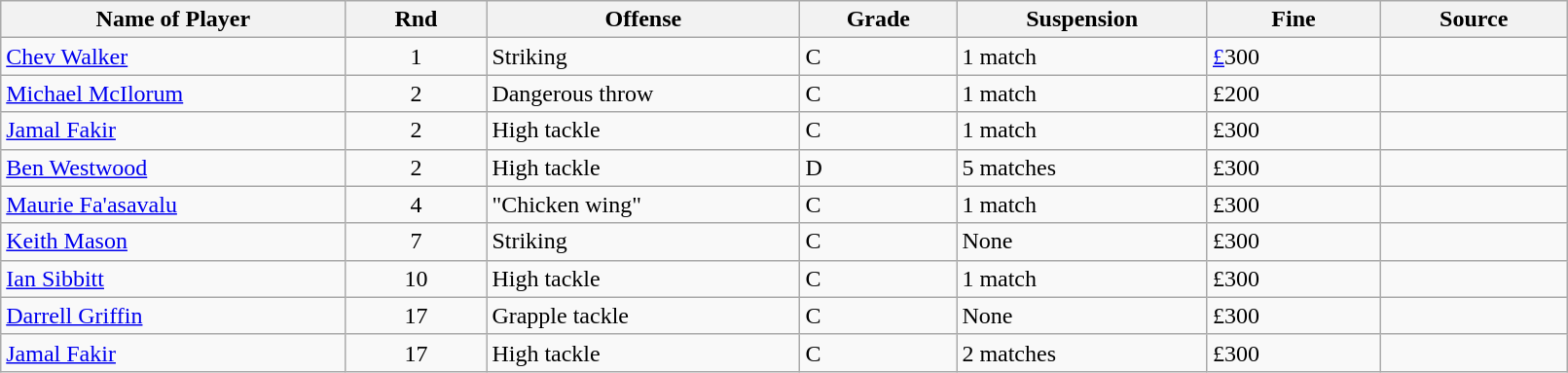<table class="wikitable sortable" width="85%" border="1">
<tr>
<th width="22%">Name of Player</th>
<th width="9%" abbr="Round">Rnd</th>
<th width="20%">Offense</th>
<th width="10%">Grade</th>
<th width="16%">Suspension</th>
<th width="11%">Fine</th>
<th width="12%">Source</th>
</tr>
<tr>
<td><a href='#'>Chev Walker</a></td>
<td align=center>1</td>
<td>Striking</td>
<td>C</td>
<td>1 match</td>
<td><a href='#'>£</a>300</td>
<td></td>
</tr>
<tr>
<td><a href='#'>Michael McIlorum</a></td>
<td align=center>2</td>
<td>Dangerous throw</td>
<td>C</td>
<td>1 match</td>
<td>£200</td>
<td></td>
</tr>
<tr>
<td><a href='#'>Jamal Fakir</a></td>
<td align=center>2</td>
<td>High tackle</td>
<td>C</td>
<td>1 match</td>
<td>£300</td>
<td></td>
</tr>
<tr>
<td><a href='#'>Ben Westwood</a></td>
<td align=center>2</td>
<td>High tackle</td>
<td>D</td>
<td>5 matches</td>
<td>£300</td>
<td></td>
</tr>
<tr>
<td><a href='#'>Maurie Fa'asavalu</a></td>
<td align=center>4</td>
<td>"Chicken wing"</td>
<td>C</td>
<td>1 match</td>
<td>£300</td>
<td></td>
</tr>
<tr>
<td><a href='#'>Keith Mason</a></td>
<td align=center>7</td>
<td>Striking</td>
<td>C</td>
<td>None</td>
<td>£300</td>
<td></td>
</tr>
<tr>
<td><a href='#'>Ian Sibbitt</a></td>
<td align=center>10</td>
<td>High tackle</td>
<td>C</td>
<td>1 match</td>
<td>£300</td>
<td></td>
</tr>
<tr>
<td><a href='#'>Darrell Griffin</a></td>
<td align=center>17</td>
<td>Grapple tackle</td>
<td>C</td>
<td>None</td>
<td>£300</td>
<td></td>
</tr>
<tr>
<td><a href='#'>Jamal Fakir</a></td>
<td align=center>17</td>
<td>High tackle</td>
<td>C</td>
<td>2 matches</td>
<td>£300</td>
<td></td>
</tr>
</table>
